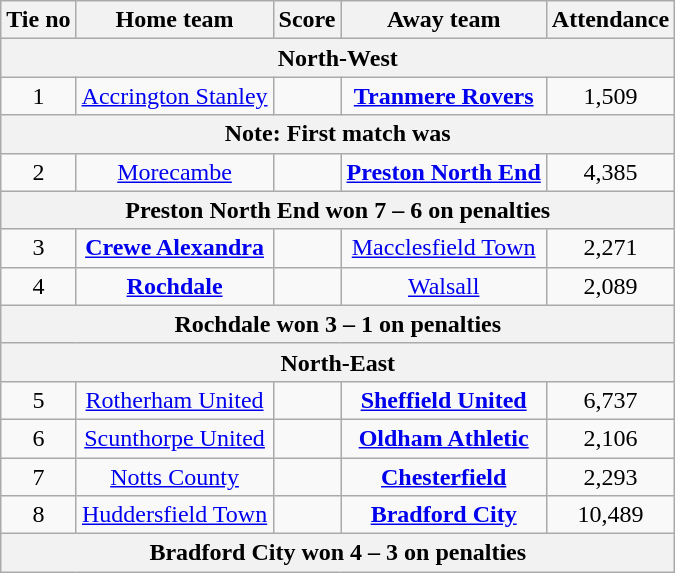<table class="wikitable" style="text-align: center">
<tr>
<th>Tie no</th>
<th>Home team</th>
<th>Score</th>
<th>Away team</th>
<th>Attendance</th>
</tr>
<tr>
<th colspan=5>North-West</th>
</tr>
<tr>
<td>1</td>
<td><a href='#'>Accrington Stanley</a></td>
<td></td>
<td><strong><a href='#'>Tranmere Rovers</a></strong></td>
<td>1,509</td>
</tr>
<tr>
<th colspan="5">Note: First match was </th>
</tr>
<tr>
<td>2</td>
<td><a href='#'>Morecambe</a></td>
<td></td>
<td><strong><a href='#'>Preston North End</a></strong></td>
<td>4,385</td>
</tr>
<tr>
<th colspan="5">Preston North End won 7 – 6 on penalties</th>
</tr>
<tr>
<td>3</td>
<td><strong><a href='#'>Crewe Alexandra</a></strong></td>
<td></td>
<td><a href='#'>Macclesfield Town</a></td>
<td>2,271</td>
</tr>
<tr>
<td>4</td>
<td><strong><a href='#'>Rochdale</a></strong></td>
<td></td>
<td><a href='#'>Walsall</a></td>
<td>2,089</td>
</tr>
<tr>
<th colspan="5">Rochdale won 3 – 1 on penalties</th>
</tr>
<tr>
<th colspan=5>North-East</th>
</tr>
<tr>
<td>5</td>
<td><a href='#'>Rotherham United</a></td>
<td></td>
<td><strong><a href='#'>Sheffield United</a></strong></td>
<td>6,737</td>
</tr>
<tr>
<td>6</td>
<td><a href='#'>Scunthorpe United</a></td>
<td></td>
<td><strong><a href='#'>Oldham Athletic</a></strong></td>
<td>2,106</td>
</tr>
<tr>
<td>7</td>
<td><a href='#'>Notts County</a></td>
<td></td>
<td><strong><a href='#'>Chesterfield</a></strong></td>
<td>2,293</td>
</tr>
<tr>
<td>8</td>
<td><a href='#'>Huddersfield Town</a></td>
<td></td>
<td><strong><a href='#'>Bradford City</a></strong></td>
<td>10,489</td>
</tr>
<tr>
<th colspan="5">Bradford City won 4 – 3 on penalties</th>
</tr>
</table>
